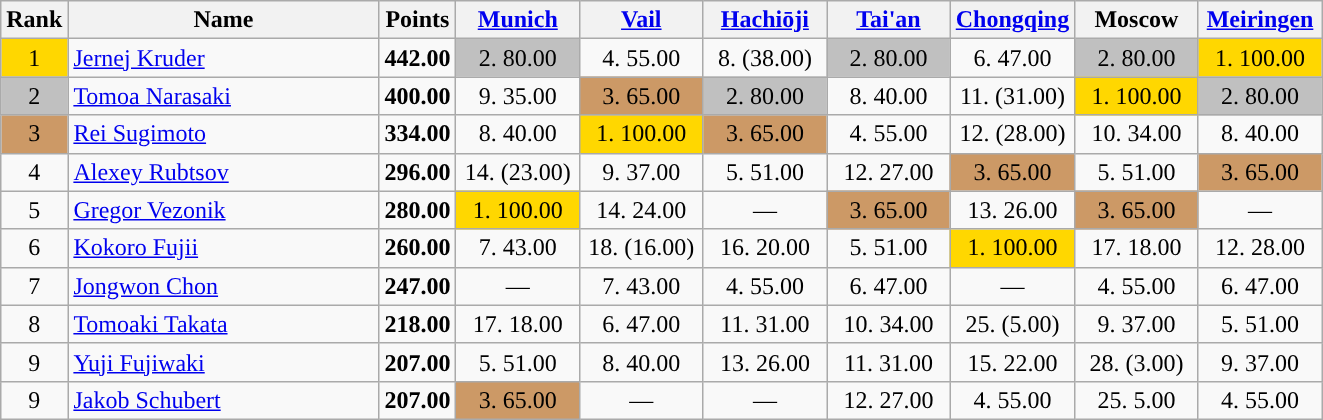<table class="wikitable sortable">
<tr>
<th>Rank</th>
<th width = "200">Name</th>
<th>Points</th>
<th width = "75" data-sort-type="number"><a href='#'>Munich</a></th>
<th width = "75" data-sort-type="number"><a href='#'>Vail</a></th>
<th width = "75" data-sort-type="number"><a href='#'>Hachiōji</a></th>
<th width = "75" data-sort-type="number"><a href='#'>Tai'an</a></th>
<th width = "75" data-sort-type="number"><a href='#'>Chongqing</a></th>
<th width = "75" data-sort-type="number">Moscow</th>
<th width = "75" data-sort-type="number"><a href='#'>Meiringen</a></th>
</tr>
<tr>
<td align="center" style="background: gold">1</td>
<td> <a href='#'>Jernej Kruder</a></td>
<td align="center"><strong>442.00</strong></td>
<td align="center" style="background: silver">2. 80.00</td>
<td align="center">4. 55.00</td>
<td align="center">8. (38.00)</td>
<td align="center" style="background: silver">2. 80.00</td>
<td align="center">6. 47.00</td>
<td align="center" style="background: silver">2. 80.00</td>
<td align="center" style="background: gold">1. 100.00</td>
</tr>
<tr>
<td align="center" style="background: silver">2</td>
<td> <a href='#'>Tomoa Narasaki</a></td>
<td align="center"><strong>400.00</strong></td>
<td align="center">9. 35.00</td>
<td align="center" style="background: #cc9966">3. 65.00</td>
<td align="center" style="background: silver">2. 80.00</td>
<td align="center">8. 40.00</td>
<td align="center">11. (31.00)</td>
<td align="center" style="background: gold">1. 100.00</td>
<td align="center" style="background: silver">2. 80.00</td>
</tr>
<tr>
<td align="center" style="background: #cc9966">3</td>
<td> <a href='#'>Rei Sugimoto</a></td>
<td align="center"><strong>334.00</strong></td>
<td align="center">8. 40.00</td>
<td align="center" style="background: gold">1. 100.00</td>
<td align="center" style="background: #cc9966">3. 65.00</td>
<td align="center">4. 55.00</td>
<td align="center">12. (28.00)</td>
<td align="center">10. 34.00</td>
<td align="center">8. 40.00</td>
</tr>
<tr>
<td align="center">4</td>
<td> <a href='#'>Alexey Rubtsov</a></td>
<td align="center"><strong>296.00</strong></td>
<td align="center">14. (23.00)</td>
<td align="center">9. 37.00</td>
<td align="center">5. 51.00</td>
<td align="center">12. 27.00</td>
<td align="center" style="background: #cc9966">3. 65.00</td>
<td align="center">5. 51.00</td>
<td align="center" style="background: #cc9966">3. 65.00</td>
</tr>
<tr>
<td align="center">5</td>
<td> <a href='#'>Gregor Vezonik</a></td>
<td align="center"><strong>280.00</strong></td>
<td align="center" style="background: gold">1. 100.00</td>
<td align="center">14. 24.00</td>
<td align="center">—</td>
<td align="center" style="background: #cc9966">3. 65.00</td>
<td align="center">13. 26.00</td>
<td align="center" style="background: #cc9966">3. 65.00</td>
<td align="center">—</td>
</tr>
<tr>
<td align="center">6</td>
<td> <a href='#'>Kokoro Fujii</a></td>
<td align="center"><strong>260.00</strong></td>
<td align="center">7. 43.00</td>
<td align="center">18. (16.00)</td>
<td align="center">16. 20.00</td>
<td align="center">5. 51.00</td>
<td align="center" style="background: gold">1. 100.00</td>
<td align="center">17. 18.00</td>
<td align="center">12. 28.00</td>
</tr>
<tr>
<td align="center">7</td>
<td> <a href='#'>Jongwon Chon</a></td>
<td align="center"><strong>247.00</strong></td>
<td align="center">—</td>
<td align="center">7. 43.00</td>
<td align="center">4. 55.00</td>
<td align="center">6. 47.00</td>
<td align="center">—</td>
<td align="center">4. 55.00</td>
<td align="center">6. 47.00</td>
</tr>
<tr>
<td align="center">8</td>
<td> <a href='#'>Tomoaki Takata</a></td>
<td align="center"><strong>218.00</strong></td>
<td align="center">17. 18.00</td>
<td align="center">6. 47.00</td>
<td align="center">11. 31.00</td>
<td align="center">10. 34.00</td>
<td align="center">25. (5.00)</td>
<td align="center">9. 37.00</td>
<td align="center">5. 51.00</td>
</tr>
<tr>
<td align="center">9</td>
<td> <a href='#'>Yuji Fujiwaki</a></td>
<td align="center"><strong>207.00</strong></td>
<td align="center">5. 51.00</td>
<td align="center">8. 40.00</td>
<td align="center">13. 26.00</td>
<td align="center">11. 31.00</td>
<td align="center">15. 22.00</td>
<td align="center">28. (3.00)</td>
<td align="center">9. 37.00</td>
</tr>
<tr>
<td align="center">9</td>
<td> <a href='#'>Jakob Schubert</a></td>
<td align="center"><strong>207.00</strong></td>
<td align="center" style="background: #cc9966">3. 65.00</td>
<td align="center">—</td>
<td align="center">—</td>
<td align="center">12. 27.00</td>
<td align="center">4. 55.00</td>
<td align="center">25. 5.00</td>
<td align="center">4. 55.00</td>
</tr>
</table>
